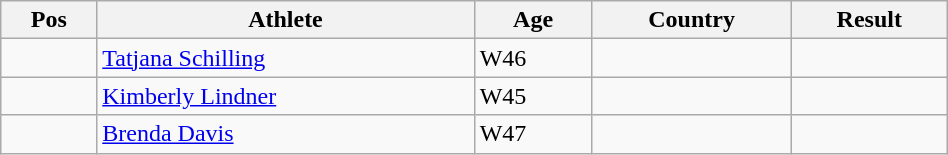<table class="wikitable"  style="text-align:center; width:50%;">
<tr>
<th>Pos</th>
<th>Athlete</th>
<th>Age</th>
<th>Country</th>
<th>Result</th>
</tr>
<tr>
<td align=center></td>
<td align=left><a href='#'>Tatjana Schilling</a></td>
<td align=left>W46</td>
<td align=left></td>
<td></td>
</tr>
<tr>
<td align=center></td>
<td align=left><a href='#'>Kimberly Lindner</a></td>
<td align=left>W45</td>
<td align=left></td>
<td></td>
</tr>
<tr>
<td align=center></td>
<td align=left><a href='#'>Brenda Davis</a></td>
<td align=left>W47</td>
<td align=left></td>
<td></td>
</tr>
</table>
